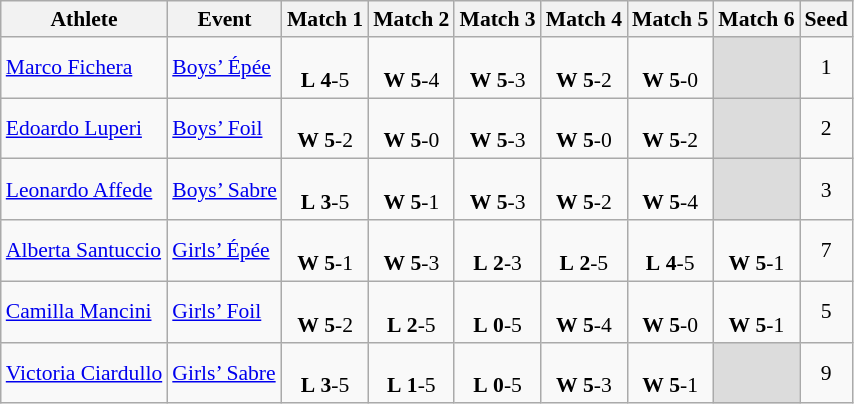<table class="wikitable" border="1" style="font-size:90%">
<tr>
<th>Athlete</th>
<th>Event</th>
<th>Match 1</th>
<th>Match 2</th>
<th>Match 3</th>
<th>Match 4</th>
<th>Match 5</th>
<th>Match 6</th>
<th>Seed</th>
</tr>
<tr>
<td><a href='#'>Marco Fichera</a></td>
<td><a href='#'>Boys’ Épée</a></td>
<td align=center><br> <strong>L</strong> <strong>4</strong>-5</td>
<td align=center><br> <strong>W</strong> <strong>5</strong>-4</td>
<td align=center><br> <strong>W</strong> <strong>5</strong>-3</td>
<td align=center><br> <strong>W</strong> <strong>5</strong>-2</td>
<td align=center><br> <strong>W</strong> <strong>5</strong>-0</td>
<td bgcolor=#DCDCDC></td>
<td align=center>1</td>
</tr>
<tr>
<td><a href='#'>Edoardo Luperi</a></td>
<td><a href='#'>Boys’ Foil</a></td>
<td align=center><br> <strong>W</strong> <strong>5</strong>-2</td>
<td align=center><br> <strong>W</strong> <strong>5</strong>-0</td>
<td align=center><br> <strong>W</strong> <strong>5</strong>-3</td>
<td align=center><br> <strong>W</strong> <strong>5</strong>-0</td>
<td align=center><br> <strong>W</strong> <strong>5</strong>-2</td>
<td bgcolor=#DCDCDC></td>
<td align=center>2</td>
</tr>
<tr>
<td><a href='#'>Leonardo Affede</a></td>
<td><a href='#'>Boys’ Sabre</a></td>
<td align=center><br> <strong>L</strong> <strong>3</strong>-5</td>
<td align=center><br> <strong>W</strong> <strong>5</strong>-1</td>
<td align=center><br> <strong>W</strong> <strong>5</strong>-3</td>
<td align=center><br> <strong>W</strong> <strong>5</strong>-2</td>
<td align=center><br> <strong>W</strong> <strong>5</strong>-4</td>
<td bgcolor=#DCDCDC></td>
<td align=center>3</td>
</tr>
<tr>
<td><a href='#'>Alberta Santuccio</a></td>
<td><a href='#'>Girls’ Épée</a></td>
<td align=center><br> <strong>W</strong> <strong>5</strong>-1</td>
<td align=center><br> <strong>W</strong> <strong>5</strong>-3</td>
<td align=center><br> <strong>L</strong> <strong>2</strong>-3</td>
<td align=center><br> <strong>L</strong> <strong>2</strong>-5</td>
<td align=center><br> <strong>L</strong> <strong>4</strong>-5</td>
<td align=center><br> <strong>W</strong> <strong>5</strong>-1</td>
<td align=center>7</td>
</tr>
<tr>
<td><a href='#'>Camilla Mancini</a></td>
<td><a href='#'>Girls’ Foil</a></td>
<td align=center><br> <strong>W</strong> <strong>5</strong>-2</td>
<td align=center><br> <strong>L</strong> <strong>2</strong>-5</td>
<td align=center><br> <strong>L</strong> <strong>0</strong>-5</td>
<td align=center><br> <strong>W</strong> <strong>5</strong>-4</td>
<td align=center><br> <strong>W</strong> <strong>5</strong>-0</td>
<td align=center><br> <strong>W</strong> <strong>5</strong>-1</td>
<td align=center>5</td>
</tr>
<tr>
<td><a href='#'>Victoria Ciardullo</a></td>
<td><a href='#'>Girls’ Sabre</a></td>
<td align=center><br> <strong>L</strong> <strong>3</strong>-5</td>
<td align=center><br> <strong>L</strong> <strong>1</strong>-5</td>
<td align=center><br> <strong>L</strong> <strong>0</strong>-5</td>
<td align=center><br> <strong>W</strong> <strong>5</strong>-3</td>
<td align=center><br> <strong>W</strong> <strong>5</strong>-1</td>
<td bgcolor=#DCDCDC></td>
<td align=center>9</td>
</tr>
</table>
